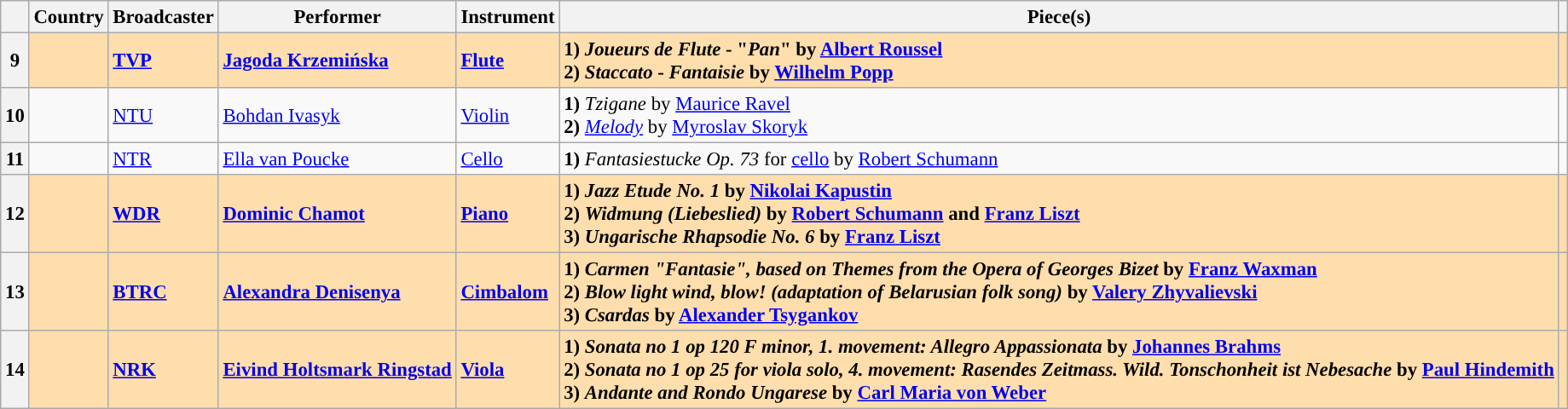<table class="wikitable sortable plainrowheaders" style="font-size:95%;">
<tr>
<th scope="col"></th>
<th>Country</th>
<th>Broadcaster</th>
<th>Performer</th>
<th>Instrument</th>
<th>Piece(s)</th>
<th></th>
</tr>
<tr style="font-weight:bold; background:NavajoWhite;">
<th scope="row" style="text-align:center;">9</th>
<td></td>
<td><a href='#'>TVP</a></td>
<td><a href='#'>Jagoda Krzemińska</a></td>
<td><a href='#'>Flute</a></td>
<td><strong> 1)</strong> <em>Joueurs de Flute</em> - "<em>Pan</em>" by <a href='#'>Albert Roussel</a><br> <strong>2)</strong> <em>Staccato</em> - <em>Fantaisie</em> by <a href='#'>Wilhelm Popp</a></td>
<td style="text-align:center;"><strong></strong></td>
</tr>
<tr>
<th scope="row" style="text-align:center;">10</th>
<td></td>
<td><a href='#'>NTU</a></td>
<td><a href='#'>Bohdan Ivasyk</a></td>
<td><a href='#'>Violin</a></td>
<td><strong>1)</strong> <em>Tzigane</em> by <a href='#'>Maurice Ravel</a> <br> <strong>2)</strong> <em><a href='#'>Melody</a></em> by <a href='#'>Myroslav Skoryk</a></td>
<td style="text-align:center;"><em></em></td>
</tr>
<tr>
<th scope="row" style="text-align:center;">11</th>
<td></td>
<td><a href='#'>NTR</a></td>
<td><a href='#'>Ella van Poucke</a></td>
<td><a href='#'>Cello</a></td>
<td><strong> 1)</strong> <em>Fantasiestucke Op. 73</em> for <a href='#'>cello</a> by <a href='#'>Robert Schumann</a></td>
<td style="text-align:center;"><em></em></td>
</tr>
<tr style="font-weight:bold; background:NavajoWhite;">
<th scope="row" style="text-align:center;">12</th>
<td></td>
<td><a href='#'>WDR</a></td>
<td><a href='#'>Dominic Chamot</a></td>
<td><a href='#'>Piano</a></td>
<td><strong>1)</strong> <em>Jazz Etude No. 1</em> by <a href='#'>Nikolai Kapustin</a> <br> <strong>2)</strong> <em>Widmung (Liebeslied)</em> by <a href='#'>Robert Schumann</a> and <a href='#'>Franz Liszt</a> <br> <strong>3)</strong> <em>Ungarische Rhapsodie No. 6</em> by <a href='#'>Franz Liszt</a></td>
<td style="text-align:center;"><strong></strong></td>
</tr>
<tr style="font-weight:bold; background:NavajoWhite;">
<th scope="row" style="text-align:center;">13</th>
<td></td>
<td><a href='#'>BTRC</a></td>
<td><a href='#'>Alexandra Denisenya</a></td>
<td><a href='#'>Cimbalom</a></td>
<td><strong>1)</strong> <em>Carmen "Fantasie", based on Themes from the Opera of Georges Bizet</em> by <a href='#'>Franz Waxman</a> <br> <strong>2)</strong> <em>Blow light wind, blow! (adaptation of Belarusian folk song)</em> by <a href='#'>Valery Zhyvalievski</a><br> <strong>3)</strong> <em>Сsardas</em> by <a href='#'>Alexander Tsygankov</a></td>
<td style="text-align:center;"><strong></strong></td>
</tr>
<tr style="font-weight:bold; background:NavajoWhite;">
<th scope="row" style="text-align:center;">14</th>
<td></td>
<td><a href='#'>NRK</a></td>
<td><a href='#'>Eivind Holtsmark Ringstad</a></td>
<td><a href='#'>Viola</a></td>
<td><strong>1)</strong> <em>Sonata no 1 op 120 F minor, 1. movement: Allegro Appassionata</em> by <a href='#'>Johannes Brahms</a> <br> <strong>2)</strong> <em>Sonata no 1 op 25 for viola solo, 4. movement: Rasendes Zeitmass. Wild. Tonschonheit ist Nebesache</em> by <a href='#'>Paul Hindemith</a> <br> <strong>3)</strong> <em>Andante and Rondo Ungarese</em> by <a href='#'>Carl Maria von Weber</a></td>
<td style="text-align:center;"><strong></strong></td>
</tr>
</table>
